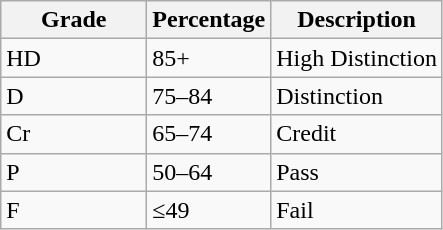<table class="wikitable">
<tr>
<th>Grade</th>
<th>Percentage</th>
<th>Description</th>
</tr>
<tr F>
<td style="width:90px;">HD</td>
<td>85+</td>
<td>High Distinction</td>
</tr>
<tr>
<td>D</td>
<td>75–84</td>
<td>Distinction</td>
</tr>
<tr>
<td>Cr</td>
<td>65–74</td>
<td>Credit</td>
</tr>
<tr>
<td>P</td>
<td>50–64</td>
<td>Pass</td>
</tr>
<tr>
<td>F</td>
<td>≤49</td>
<td>Fail</td>
</tr>
</table>
